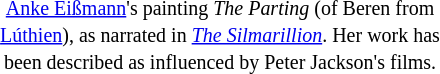<table style="margin-left: auto; margin-right: auto; border: none;">
<tr>
<td style="width:300px; text-align: center;"> <small><a href='#'>Anke Eißmann</a>'s painting <em>The Parting</em> (of Beren from <a href='#'>Lúthien</a>), as narrated in <em><a href='#'>The Silmarillion</a></em>. Her work has been described as influenced by Peter Jackson's films.</small></td>
</tr>
</table>
